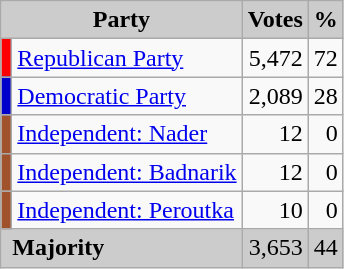<table class="wikitable">
<tr bgcolor="CCCCCC">
<td colspan="2" rowspan="1" align="center" valign="top"><strong>Party</strong></td>
<td valign="top"><strong>Votes</strong></td>
<td valign="top"><strong>%</strong></td>
</tr>
<tr>
<td style="color:inherit;background:#ff0000"></td>
<td><a href='#'>Republican Party</a></td>
<td align="right">5,472</td>
<td align="right">72</td>
</tr>
<tr>
<td style="color:inherit;background:#0000cd"></td>
<td><a href='#'>Democratic Party</a></td>
<td align="right">2,089</td>
<td align="right">28</td>
</tr>
<tr>
<td style="color:inherit;background:#a0522d"></td>
<td><a href='#'>Independent: Nader</a></td>
<td align="right">12</td>
<td align="right">0</td>
</tr>
<tr>
<td style="color:inherit;background:#a0522d"></td>
<td><a href='#'>Independent: Badnarik</a></td>
<td align="right">12</td>
<td align="right">0</td>
</tr>
<tr>
<td style="color:inherit;background:#a0522d"></td>
<td><a href='#'>Independent: Peroutka</a></td>
<td align="right">10</td>
<td align="right">0</td>
</tr>
<tr bgcolor="CCCCCC">
<td colspan="2" rowspan="1"> <strong>Majority</strong></td>
<td align="right">3,653</td>
<td align="right">44</td>
</tr>
</table>
